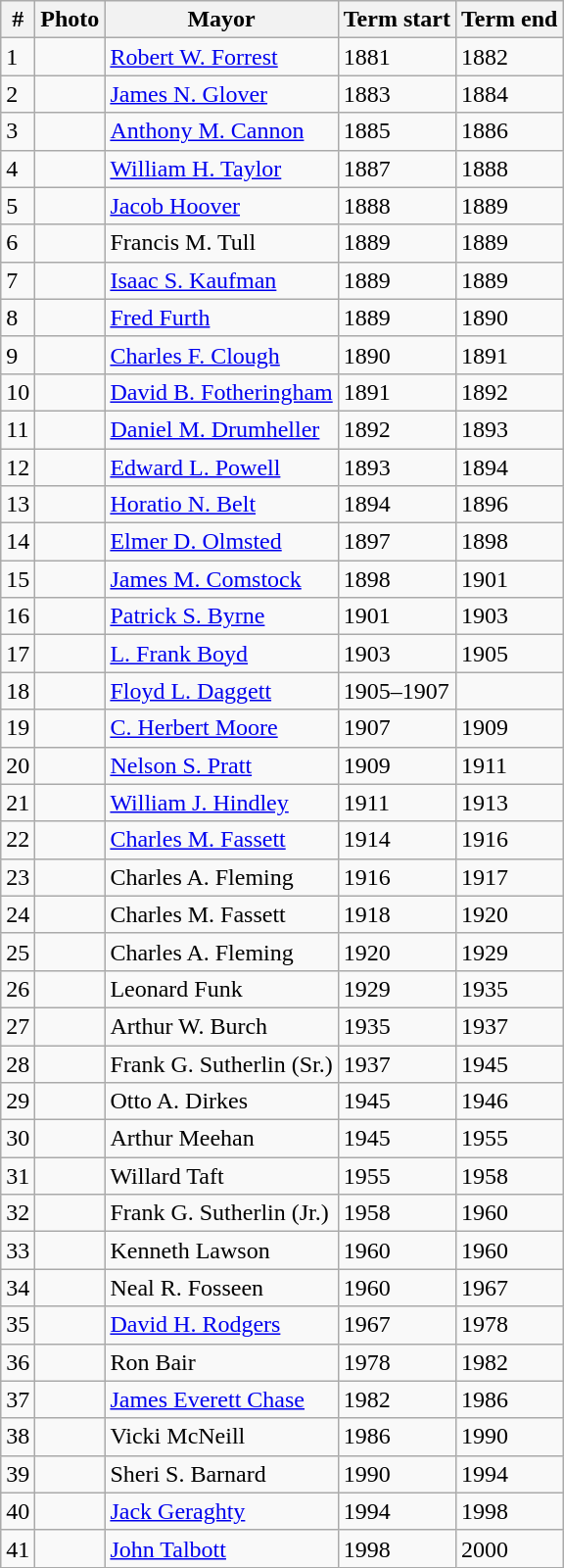<table class="wikitable">
<tr>
<th>#</th>
<th>Photo</th>
<th>Mayor</th>
<th>Term start</th>
<th>Term end</th>
</tr>
<tr>
<td>1</td>
<td></td>
<td><a href='#'>Robert W. Forrest</a></td>
<td>1881</td>
<td>1882</td>
</tr>
<tr>
<td>2</td>
<td></td>
<td><a href='#'>James N. Glover</a></td>
<td>1883</td>
<td>1884</td>
</tr>
<tr>
<td>3</td>
<td></td>
<td><a href='#'>Anthony M. Cannon</a></td>
<td>1885</td>
<td>1886</td>
</tr>
<tr>
<td>4</td>
<td></td>
<td><a href='#'>William H. Taylor</a></td>
<td>1887</td>
<td>1888</td>
</tr>
<tr>
<td>5</td>
<td></td>
<td><a href='#'>Jacob Hoover</a></td>
<td>1888</td>
<td>1889</td>
</tr>
<tr>
<td>6</td>
<td></td>
<td>Francis M. Tull</td>
<td>1889</td>
<td>1889</td>
</tr>
<tr>
<td>7</td>
<td></td>
<td><a href='#'>Isaac S. Kaufman</a></td>
<td>1889</td>
<td>1889</td>
</tr>
<tr>
<td>8</td>
<td></td>
<td><a href='#'>Fred Furth</a></td>
<td>1889</td>
<td>1890</td>
</tr>
<tr>
<td>9</td>
<td></td>
<td><a href='#'>Charles F. Clough</a></td>
<td>1890</td>
<td>1891</td>
</tr>
<tr>
<td>10</td>
<td></td>
<td><a href='#'>David B. Fotheringham</a></td>
<td>1891</td>
<td>1892</td>
</tr>
<tr>
<td>11</td>
<td></td>
<td><a href='#'>Daniel M. Drumheller</a></td>
<td>1892</td>
<td>1893</td>
</tr>
<tr>
<td>12</td>
<td></td>
<td><a href='#'>Edward L. Powell</a></td>
<td>1893</td>
<td>1894</td>
</tr>
<tr>
<td>13</td>
<td></td>
<td><a href='#'>Horatio N. Belt</a></td>
<td>1894</td>
<td>1896</td>
</tr>
<tr>
<td>14</td>
<td></td>
<td><a href='#'>Elmer D. Olmsted</a></td>
<td>1897</td>
<td>1898</td>
</tr>
<tr>
<td>15</td>
<td></td>
<td><a href='#'>James M. Comstock</a></td>
<td>1898</td>
<td>1901</td>
</tr>
<tr>
<td>16</td>
<td></td>
<td><a href='#'>Patrick S. Byrne</a></td>
<td>1901</td>
<td>1903</td>
</tr>
<tr>
<td>17</td>
<td></td>
<td><a href='#'>L. Frank Boyd</a></td>
<td>1903</td>
<td>1905</td>
</tr>
<tr>
<td>18</td>
<td></td>
<td><a href='#'>Floyd L. Daggett</a></td>
<td>1905–1907</td>
</tr>
<tr>
<td>19</td>
<td></td>
<td><a href='#'>C. Herbert Moore</a></td>
<td>1907</td>
<td>1909</td>
</tr>
<tr>
<td>20</td>
<td></td>
<td><a href='#'>Nelson S. Pratt</a></td>
<td>1909</td>
<td>1911</td>
</tr>
<tr>
<td>21</td>
<td></td>
<td><a href='#'>William J. Hindley</a></td>
<td>1911</td>
<td>1913</td>
</tr>
<tr>
<td>22</td>
<td></td>
<td><a href='#'>Charles M. Fassett</a></td>
<td>1914</td>
<td>1916</td>
</tr>
<tr>
<td>23</td>
<td></td>
<td>Charles A. Fleming</td>
<td>1916</td>
<td>1917</td>
</tr>
<tr>
<td>24</td>
<td></td>
<td>Charles M. Fassett</td>
<td>1918</td>
<td>1920</td>
</tr>
<tr>
<td>25</td>
<td></td>
<td>Charles A. Fleming</td>
<td>1920</td>
<td>1929</td>
</tr>
<tr>
<td>26</td>
<td></td>
<td>Leonard Funk</td>
<td>1929</td>
<td>1935</td>
</tr>
<tr>
<td>27</td>
<td></td>
<td>Arthur W. Burch</td>
<td>1935</td>
<td>1937</td>
</tr>
<tr>
<td>28</td>
<td></td>
<td>Frank G. Sutherlin (Sr.)</td>
<td>1937</td>
<td>1945</td>
</tr>
<tr>
<td>29</td>
<td></td>
<td>Otto A. Dirkes</td>
<td>1945</td>
<td>1946</td>
</tr>
<tr>
<td>30</td>
<td></td>
<td>Arthur Meehan</td>
<td>1945</td>
<td>1955</td>
</tr>
<tr>
<td>31</td>
<td></td>
<td>Willard Taft</td>
<td>1955</td>
<td>1958</td>
</tr>
<tr>
<td>32</td>
<td></td>
<td>Frank G. Sutherlin (Jr.)</td>
<td>1958</td>
<td>1960</td>
</tr>
<tr>
<td>33</td>
<td></td>
<td>Kenneth Lawson</td>
<td>1960</td>
<td>1960</td>
</tr>
<tr>
<td>34</td>
<td></td>
<td>Neal R. Fosseen</td>
<td>1960</td>
<td>1967</td>
</tr>
<tr>
<td>35</td>
<td></td>
<td><a href='#'>David H. Rodgers</a></td>
<td>1967</td>
<td>1978</td>
</tr>
<tr>
<td>36</td>
<td></td>
<td>Ron Bair</td>
<td>1978</td>
<td>1982</td>
</tr>
<tr>
<td>37</td>
<td></td>
<td><a href='#'>James Everett Chase</a></td>
<td>1982</td>
<td>1986</td>
</tr>
<tr>
<td>38</td>
<td></td>
<td>Vicki McNeill</td>
<td>1986</td>
<td>1990</td>
</tr>
<tr>
<td>39</td>
<td></td>
<td>Sheri S. Barnard</td>
<td>1990</td>
<td>1994</td>
</tr>
<tr>
<td>40</td>
<td></td>
<td><a href='#'>Jack Geraghty</a></td>
<td>1994</td>
<td>1998</td>
</tr>
<tr>
<td>41</td>
<td></td>
<td><a href='#'>John Talbott</a></td>
<td>1998</td>
<td>2000</td>
</tr>
</table>
